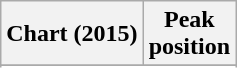<table class="wikitable plainrowheaders sortable">
<tr>
<th>Chart (2015)</th>
<th>Peak<br>position</th>
</tr>
<tr>
</tr>
<tr>
</tr>
<tr>
</tr>
<tr>
</tr>
</table>
